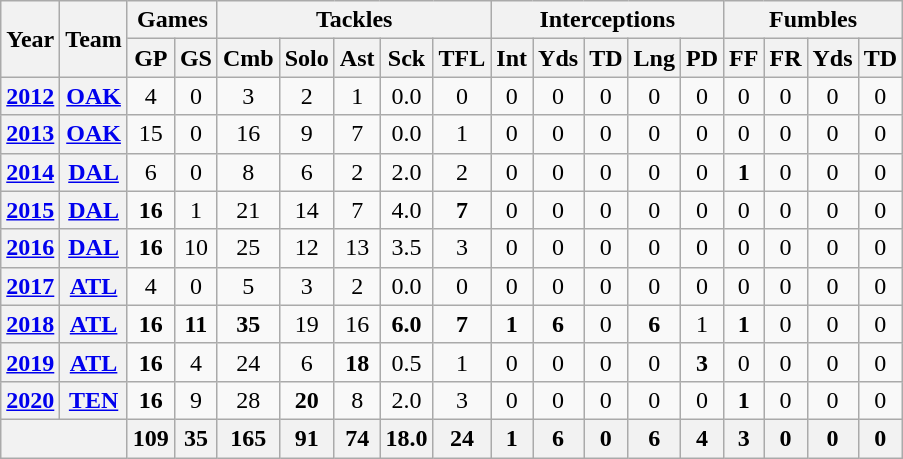<table class="wikitable" style="text-align:center">
<tr>
<th rowspan="2">Year</th>
<th rowspan="2">Team</th>
<th colspan="2">Games</th>
<th colspan="5">Tackles</th>
<th colspan="5">Interceptions</th>
<th colspan="4">Fumbles</th>
</tr>
<tr>
<th>GP</th>
<th>GS</th>
<th>Cmb</th>
<th>Solo</th>
<th>Ast</th>
<th>Sck</th>
<th>TFL</th>
<th>Int</th>
<th>Yds</th>
<th>TD</th>
<th>Lng</th>
<th>PD</th>
<th>FF</th>
<th>FR</th>
<th>Yds</th>
<th>TD</th>
</tr>
<tr>
<th><a href='#'>2012</a></th>
<th><a href='#'>OAK</a></th>
<td>4</td>
<td>0</td>
<td>3</td>
<td>2</td>
<td>1</td>
<td>0.0</td>
<td>0</td>
<td>0</td>
<td>0</td>
<td>0</td>
<td>0</td>
<td>0</td>
<td>0</td>
<td>0</td>
<td>0</td>
<td>0</td>
</tr>
<tr>
<th><a href='#'>2013</a></th>
<th><a href='#'>OAK</a></th>
<td>15</td>
<td>0</td>
<td>16</td>
<td>9</td>
<td>7</td>
<td>0.0</td>
<td>1</td>
<td>0</td>
<td>0</td>
<td>0</td>
<td>0</td>
<td>0</td>
<td>0</td>
<td>0</td>
<td>0</td>
<td>0</td>
</tr>
<tr>
<th><a href='#'>2014</a></th>
<th><a href='#'>DAL</a></th>
<td>6</td>
<td>0</td>
<td>8</td>
<td>6</td>
<td>2</td>
<td>2.0</td>
<td>2</td>
<td>0</td>
<td>0</td>
<td>0</td>
<td>0</td>
<td>0</td>
<td><strong>1</strong></td>
<td>0</td>
<td>0</td>
<td>0</td>
</tr>
<tr>
<th><a href='#'>2015</a></th>
<th><a href='#'>DAL</a></th>
<td><strong>16</strong></td>
<td>1</td>
<td>21</td>
<td>14</td>
<td>7</td>
<td>4.0</td>
<td><strong>7</strong></td>
<td>0</td>
<td>0</td>
<td>0</td>
<td>0</td>
<td>0</td>
<td>0</td>
<td>0</td>
<td>0</td>
<td>0</td>
</tr>
<tr>
<th><a href='#'>2016</a></th>
<th><a href='#'>DAL</a></th>
<td><strong>16</strong></td>
<td>10</td>
<td>25</td>
<td>12</td>
<td>13</td>
<td>3.5</td>
<td>3</td>
<td>0</td>
<td>0</td>
<td>0</td>
<td>0</td>
<td>0</td>
<td>0</td>
<td>0</td>
<td>0</td>
<td>0</td>
</tr>
<tr>
<th><a href='#'>2017</a></th>
<th><a href='#'>ATL</a></th>
<td>4</td>
<td>0</td>
<td>5</td>
<td>3</td>
<td>2</td>
<td>0.0</td>
<td>0</td>
<td>0</td>
<td>0</td>
<td>0</td>
<td>0</td>
<td>0</td>
<td>0</td>
<td>0</td>
<td>0</td>
<td>0</td>
</tr>
<tr>
<th><a href='#'>2018</a></th>
<th><a href='#'>ATL</a></th>
<td><strong>16</strong></td>
<td><strong>11</strong></td>
<td><strong>35</strong></td>
<td>19</td>
<td>16</td>
<td><strong>6.0</strong></td>
<td><strong>7</strong></td>
<td><strong>1</strong></td>
<td><strong>6</strong></td>
<td>0</td>
<td><strong>6</strong></td>
<td>1</td>
<td><strong>1</strong></td>
<td>0</td>
<td>0</td>
<td>0</td>
</tr>
<tr>
<th><a href='#'>2019</a></th>
<th><a href='#'>ATL</a></th>
<td><strong>16</strong></td>
<td>4</td>
<td>24</td>
<td>6</td>
<td><strong>18</strong></td>
<td>0.5</td>
<td>1</td>
<td>0</td>
<td>0</td>
<td>0</td>
<td>0</td>
<td><strong>3</strong></td>
<td>0</td>
<td>0</td>
<td>0</td>
<td>0</td>
</tr>
<tr>
<th><a href='#'>2020</a></th>
<th><a href='#'>TEN</a></th>
<td><strong>16</strong></td>
<td>9</td>
<td>28</td>
<td><strong>20</strong></td>
<td>8</td>
<td>2.0</td>
<td>3</td>
<td>0</td>
<td>0</td>
<td>0</td>
<td>0</td>
<td>0</td>
<td><strong>1</strong></td>
<td>0</td>
<td>0</td>
<td>0</td>
</tr>
<tr>
<th colspan="2"></th>
<th>109</th>
<th>35</th>
<th>165</th>
<th>91</th>
<th>74</th>
<th>18.0</th>
<th>24</th>
<th>1</th>
<th>6</th>
<th>0</th>
<th>6</th>
<th>4</th>
<th>3</th>
<th>0</th>
<th>0</th>
<th>0</th>
</tr>
</table>
